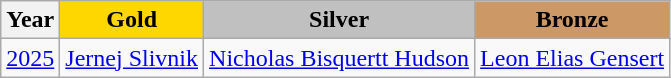<table class="wikitable">
<tr>
<th>Year</th>
<td align=center bgcolor=gold><strong>Gold</strong></td>
<td align=center bgcolor=silver><strong>Silver</strong></td>
<td align=center bgcolor=cc9966><strong>Bronze</strong></td>
</tr>
<tr>
<td><a href='#'>2025</a></td>
<td> <a href='#'>Jernej Slivnik</a></td>
<td> <a href='#'>Nicholas Bisquertt Hudson</a></td>
<td> <a href='#'>Leon Elias Gensert</a></td>
</tr>
</table>
